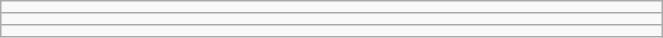<table class="wikitable" style=" text-align:center; font-size:110%;" width="35%">
<tr>
<td></td>
</tr>
<tr>
<td></td>
</tr>
<tr>
<td></td>
</tr>
</table>
